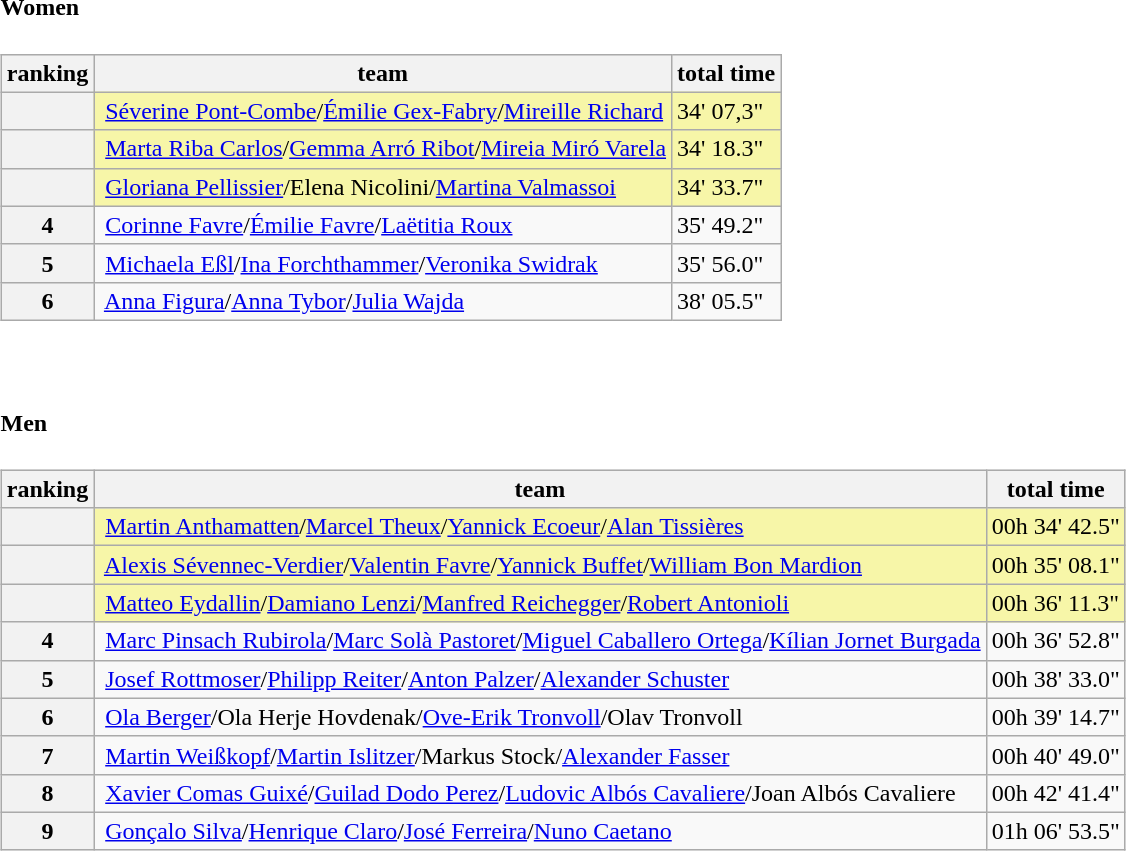<table>
<tr>
<td><br><h4>Women</h4><table class="wikitable">
<tr>
<th>ranking</th>
<th>team</th>
<th>total time</th>
</tr>
<tr>
<th bgcolor="gold"></th>
<td bgcolor="#F7F6A8"> <a href='#'>Séverine Pont-Combe</a>/<a href='#'>Émilie Gex-Fabry</a>/<a href='#'>Mireille Richard</a></td>
<td bgcolor="#F7F6A8">34' 07,3"</td>
</tr>
<tr>
<th bgcolor="silver"></th>
<td bgcolor="#F7F6A8"> <a href='#'>Marta Riba Carlos</a>/<a href='#'>Gemma Arró Ribot</a>/<a href='#'>Mireia Miró Varela</a></td>
<td bgcolor="#F7F6A8">34' 18.3"</td>
</tr>
<tr>
<th bgcolor="#cc9966"></th>
<td bgcolor="#F7F6A8"> <a href='#'>Gloriana Pellissier</a>/Elena Nicolini/<a href='#'>Martina Valmassoi</a></td>
<td bgcolor="#F7F6A8">34' 33.7"</td>
</tr>
<tr>
<th>4</th>
<td> <a href='#'>Corinne Favre</a>/<a href='#'>Émilie Favre</a>/<a href='#'>Laëtitia Roux</a></td>
<td>35' 49.2"</td>
</tr>
<tr>
<th>5</th>
<td> <a href='#'>Michaela Eßl</a>/<a href='#'>Ina Forchthammer</a>/<a href='#'>Veronika Swidrak</a></td>
<td>35' 56.0"</td>
</tr>
<tr>
<th>6</th>
<td> <a href='#'>Anna Figura</a>/<a href='#'>Anna Tybor</a>/<a href='#'>Julia Wajda</a></td>
<td>38' 05.5"</td>
</tr>
</table>
</td>
</tr>
<tr>
<td><br><h4>Men</h4><table class="wikitable">
<tr>
<th>ranking</th>
<th>team</th>
<th>total time</th>
</tr>
<tr>
<th bgcolor="gold"></th>
<td bgcolor="#F7F6A8"> <a href='#'>Martin Anthamatten</a>/<a href='#'>Marcel Theux</a>/<a href='#'>Yannick Ecoeur</a>/<a href='#'>Alan Tissières</a></td>
<td bgcolor="#F7F6A8">00h 34' 42.5"</td>
</tr>
<tr>
<th bgcolor="silver"></th>
<td bgcolor="#F7F6A8"> <a href='#'>Alexis Sévennec-Verdier</a>/<a href='#'>Valentin Favre</a>/<a href='#'>Yannick Buffet</a>/<a href='#'>William Bon Mardion</a></td>
<td bgcolor="#F7F6A8">00h 35' 08.1"</td>
</tr>
<tr>
<th bgcolor="#cc9966"></th>
<td bgcolor="#F7F6A8"> <a href='#'>Matteo Eydallin</a>/<a href='#'>Damiano Lenzi</a>/<a href='#'>Manfred Reichegger</a>/<a href='#'>Robert Antonioli</a></td>
<td bgcolor="#F7F6A8">00h 36' 11.3"</td>
</tr>
<tr>
<th>4</th>
<td> <a href='#'>Marc Pinsach Rubirola</a>/<a href='#'>Marc Solà Pastoret</a>/<a href='#'>Miguel Caballero Ortega</a>/<a href='#'>Kílian Jornet Burgada</a></td>
<td>00h 36' 52.8"</td>
</tr>
<tr>
<th>5</th>
<td> <a href='#'>Josef Rottmoser</a>/<a href='#'>Philipp Reiter</a>/<a href='#'>Anton Palzer</a>/<a href='#'>Alexander Schuster</a></td>
<td>00h 38' 33.0"</td>
</tr>
<tr>
<th>6</th>
<td> <a href='#'>Ola Berger</a>/Ola Herje Hovdenak/<a href='#'>Ove-Erik Tronvoll</a>/Olav Tronvoll</td>
<td>00h 39' 14.7"</td>
</tr>
<tr>
<th>7</th>
<td> <a href='#'>Martin Weißkopf</a>/<a href='#'>Martin Islitzer</a>/Markus Stock/<a href='#'>Alexander Fasser</a></td>
<td>00h 40' 49.0"</td>
</tr>
<tr>
<th>8</th>
<td> <a href='#'>Xavier Comas Guixé</a>/<a href='#'>Guilad Dodo Perez</a>/<a href='#'>Ludovic Albós Cavaliere</a>/Joan Albós Cavaliere</td>
<td>00h 42' 41.4"</td>
</tr>
<tr>
<th>9</th>
<td> <a href='#'>Gonçalo Silva</a>/<a href='#'>Henrique Claro</a>/<a href='#'>José Ferreira</a>/<a href='#'>Nuno Caetano</a></td>
<td>01h 06' 53.5"</td>
</tr>
</table>
</td>
</tr>
</table>
